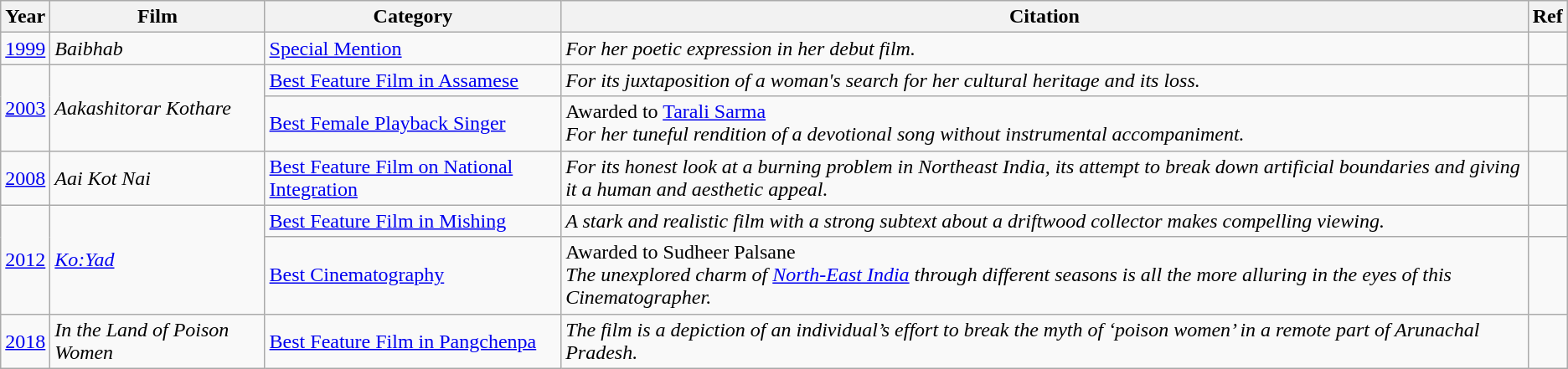<table class="wikitable">
<tr>
<th>Year</th>
<th>Film</th>
<th>Category</th>
<th>Citation</th>
<th>Ref</th>
</tr>
<tr>
<td><a href='#'>1999</a></td>
<td><em>Baibhab</em></td>
<td><a href='#'>Special Mention</a></td>
<td><em>For her poetic expression in her debut film.</em></td>
<td align="center"></td>
</tr>
<tr>
<td rowspan=2><a href='#'>2003</a></td>
<td rowspan=2><em>Aakashitorar Kothare</em></td>
<td><a href='#'>Best Feature Film in Assamese</a></td>
<td><em>For its juxtaposition of a woman's search for her cultural heritage and its loss.</em></td>
<td align="center"></td>
</tr>
<tr>
<td><a href='#'>Best Female Playback Singer</a></td>
<td>Awarded to <a href='#'>Tarali Sarma</a><br><em>For her tuneful rendition of a devotional song without instrumental accompaniment.</em></td>
<td align="center"></td>
</tr>
<tr>
<td><a href='#'>2008</a></td>
<td><em>Aai Kot Nai</em></td>
<td><a href='#'>Best Feature Film on National Integration</a></td>
<td><em>For its honest look at a burning problem in Northeast India, its attempt to break down artificial boundaries and giving it a human and aesthetic appeal.</em></td>
<td align="center"></td>
</tr>
<tr>
<td rowspan=2><a href='#'>2012</a></td>
<td rowspan=2><em><a href='#'>Ko:Yad</a></em></td>
<td><a href='#'>Best Feature Film in Mishing</a></td>
<td><em>A stark and realistic film with a strong subtext about a driftwood collector makes compelling viewing.</em></td>
<td align="center"></td>
</tr>
<tr>
<td><a href='#'>Best Cinematography</a></td>
<td>Awarded to Sudheer Palsane<br><em>The unexplored charm of <a href='#'>North-East India</a> through different seasons is all the more alluring in the eyes of this Cinematographer.</em></td>
<td align="center"></td>
</tr>
<tr>
<td><a href='#'>2018</a></td>
<td><em>In the Land of Poison Women</em></td>
<td><a href='#'>Best Feature Film in Pangchenpa</a></td>
<td><em>The film is a depiction of an individual’s effort to break the myth of ‘poison women’ in a remote part of Arunachal Pradesh.</em></td>
<td></td>
</tr>
</table>
